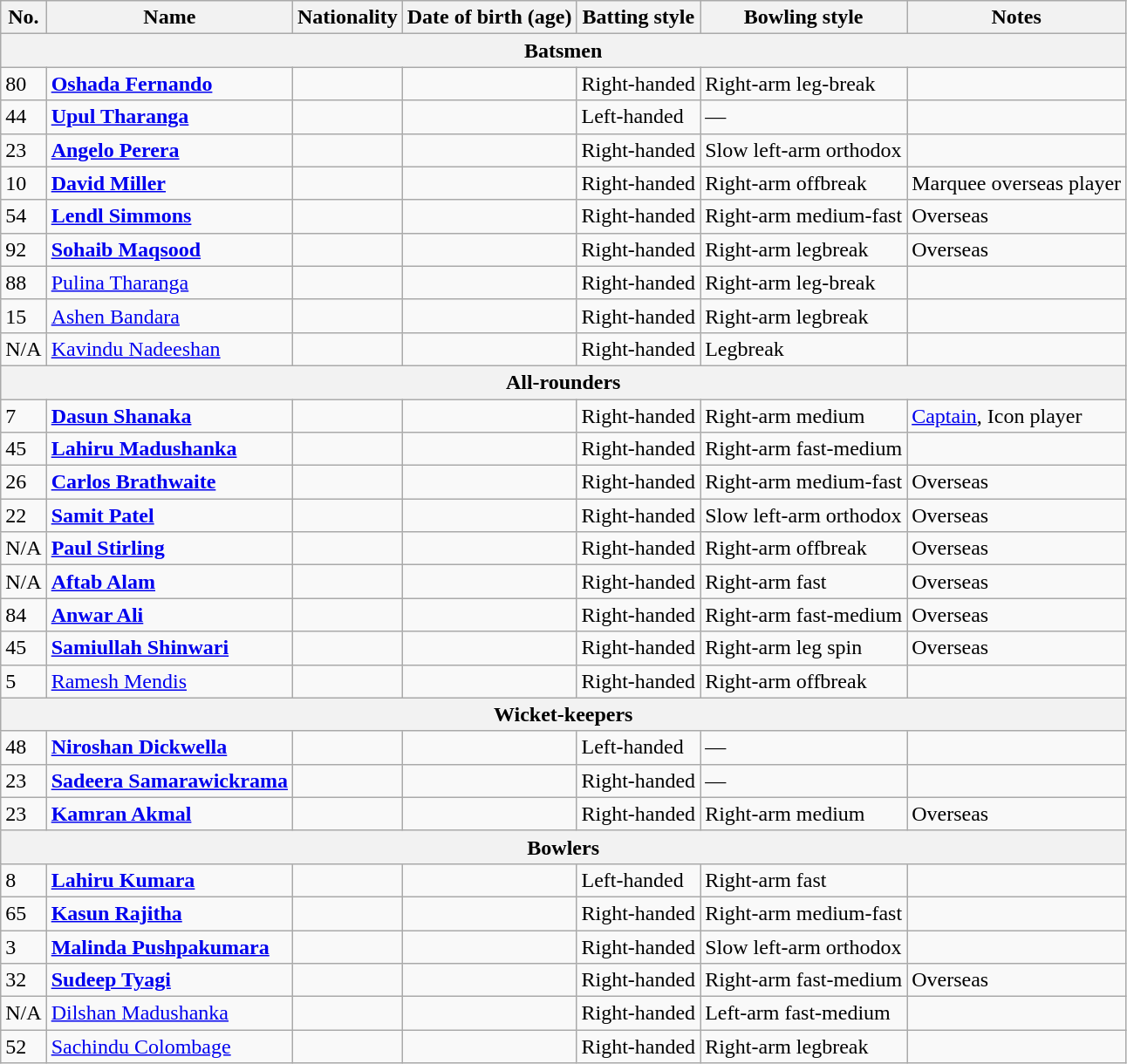<table class="wikitable">
<tr>
<th>No.</th>
<th>Name</th>
<th>Nationality</th>
<th>Date of birth (age)</th>
<th>Batting style</th>
<th>Bowling style</th>
<th>Notes</th>
</tr>
<tr>
<th colspan="7">Batsmen</th>
</tr>
<tr>
<td>80</td>
<td><strong><a href='#'>Oshada Fernando</a></strong></td>
<td></td>
<td></td>
<td>Right-handed</td>
<td>Right-arm leg-break</td>
<td></td>
</tr>
<tr>
<td>44</td>
<td><strong><a href='#'>Upul Tharanga</a></strong></td>
<td></td>
<td></td>
<td>Left-handed</td>
<td>—</td>
<td></td>
</tr>
<tr>
<td>23</td>
<td><strong><a href='#'>Angelo Perera</a></strong></td>
<td></td>
<td></td>
<td>Right-handed</td>
<td>Slow left-arm orthodox</td>
<td></td>
</tr>
<tr>
<td>10</td>
<td><strong><a href='#'>David Miller</a></strong></td>
<td></td>
<td></td>
<td>Right-handed</td>
<td>Right-arm offbreak</td>
<td>Marquee overseas player</td>
</tr>
<tr>
<td>54</td>
<td><strong><a href='#'>Lendl Simmons</a></strong></td>
<td></td>
<td></td>
<td>Right-handed</td>
<td>Right-arm medium-fast</td>
<td>Overseas</td>
</tr>
<tr>
<td>92</td>
<td><strong><a href='#'>Sohaib Maqsood</a></strong></td>
<td></td>
<td></td>
<td>Right-handed</td>
<td>Right-arm legbreak</td>
<td>Overseas</td>
</tr>
<tr>
<td>88</td>
<td><a href='#'>Pulina Tharanga</a></td>
<td></td>
<td></td>
<td>Right-handed</td>
<td>Right-arm leg-break</td>
<td></td>
</tr>
<tr>
<td>15</td>
<td><a href='#'>Ashen Bandara</a></td>
<td></td>
<td></td>
<td>Right-handed</td>
<td>Right-arm legbreak</td>
<td></td>
</tr>
<tr>
<td>N/A</td>
<td><a href='#'>Kavindu Nadeeshan</a></td>
<td></td>
<td></td>
<td>Right-handed</td>
<td>Legbreak</td>
<td></td>
</tr>
<tr>
<th colspan="7">All-rounders</th>
</tr>
<tr>
<td>7</td>
<td><strong><a href='#'>Dasun Shanaka</a></strong></td>
<td></td>
<td></td>
<td>Right-handed</td>
<td>Right-arm medium</td>
<td><a href='#'>Captain</a>, Icon player</td>
</tr>
<tr>
<td>45</td>
<td><strong><a href='#'>Lahiru Madushanka</a></strong></td>
<td></td>
<td></td>
<td>Right-handed</td>
<td>Right-arm fast-medium</td>
<td></td>
</tr>
<tr>
<td>26</td>
<td><strong><a href='#'>Carlos Brathwaite</a></strong></td>
<td></td>
<td></td>
<td>Right-handed</td>
<td>Right-arm medium-fast</td>
<td>Overseas</td>
</tr>
<tr>
<td>22</td>
<td><strong><a href='#'>Samit Patel</a></strong></td>
<td></td>
<td></td>
<td>Right-handed</td>
<td>Slow left-arm orthodox</td>
<td>Overseas</td>
</tr>
<tr>
<td>N/A</td>
<td><strong><a href='#'>Paul Stirling</a></strong></td>
<td></td>
<td></td>
<td>Right-handed</td>
<td>Right-arm offbreak</td>
<td>Overseas</td>
</tr>
<tr>
<td>N/A</td>
<td><strong><a href='#'>Aftab Alam</a></strong></td>
<td></td>
<td></td>
<td>Right-handed</td>
<td>Right-arm fast</td>
<td>Overseas</td>
</tr>
<tr>
<td>84</td>
<td><strong><a href='#'>Anwar Ali</a></strong></td>
<td></td>
<td></td>
<td>Right-handed</td>
<td>Right-arm fast-medium</td>
<td>Overseas</td>
</tr>
<tr>
<td>45</td>
<td><strong><a href='#'>Samiullah Shinwari</a></strong></td>
<td></td>
<td></td>
<td>Right-handed</td>
<td>Right-arm leg spin</td>
<td>Overseas</td>
</tr>
<tr>
<td>5</td>
<td><a href='#'>Ramesh Mendis</a></td>
<td></td>
<td></td>
<td>Right-handed</td>
<td>Right-arm offbreak</td>
<td></td>
</tr>
<tr>
<th colspan="7">Wicket-keepers</th>
</tr>
<tr>
<td>48</td>
<td><strong><a href='#'>Niroshan Dickwella</a></strong></td>
<td></td>
<td></td>
<td>Left-handed</td>
<td>—</td>
<td></td>
</tr>
<tr>
<td>23</td>
<td><strong><a href='#'>Sadeera Samarawickrama</a></strong></td>
<td></td>
<td></td>
<td>Right-handed</td>
<td>—</td>
<td></td>
</tr>
<tr>
<td>23</td>
<td><strong><a href='#'>Kamran Akmal</a></strong></td>
<td></td>
<td></td>
<td>Right-handed</td>
<td>Right-arm medium</td>
<td>Overseas</td>
</tr>
<tr>
<th colspan="7">Bowlers</th>
</tr>
<tr>
<td>8</td>
<td><strong><a href='#'>Lahiru Kumara</a></strong></td>
<td></td>
<td></td>
<td>Left-handed</td>
<td>Right-arm fast</td>
<td></td>
</tr>
<tr>
<td>65</td>
<td><strong><a href='#'>Kasun Rajitha</a></strong></td>
<td></td>
<td></td>
<td>Right-handed</td>
<td>Right-arm medium-fast</td>
<td></td>
</tr>
<tr>
<td>3</td>
<td><strong><a href='#'>Malinda Pushpakumara</a></strong></td>
<td></td>
<td></td>
<td>Right-handed</td>
<td>Slow left-arm orthodox</td>
<td></td>
</tr>
<tr>
<td>32</td>
<td><strong><a href='#'>Sudeep Tyagi</a></strong></td>
<td></td>
<td></td>
<td>Right-handed</td>
<td>Right-arm fast-medium</td>
<td>Overseas</td>
</tr>
<tr>
<td>N/A</td>
<td><a href='#'>Dilshan Madushanka</a></td>
<td></td>
<td></td>
<td>Right-handed</td>
<td>Left-arm fast-medium</td>
<td></td>
</tr>
<tr>
<td>52</td>
<td><a href='#'>Sachindu Colombage</a></td>
<td></td>
<td></td>
<td>Right-handed</td>
<td>Right-arm legbreak</td>
<td></td>
</tr>
</table>
